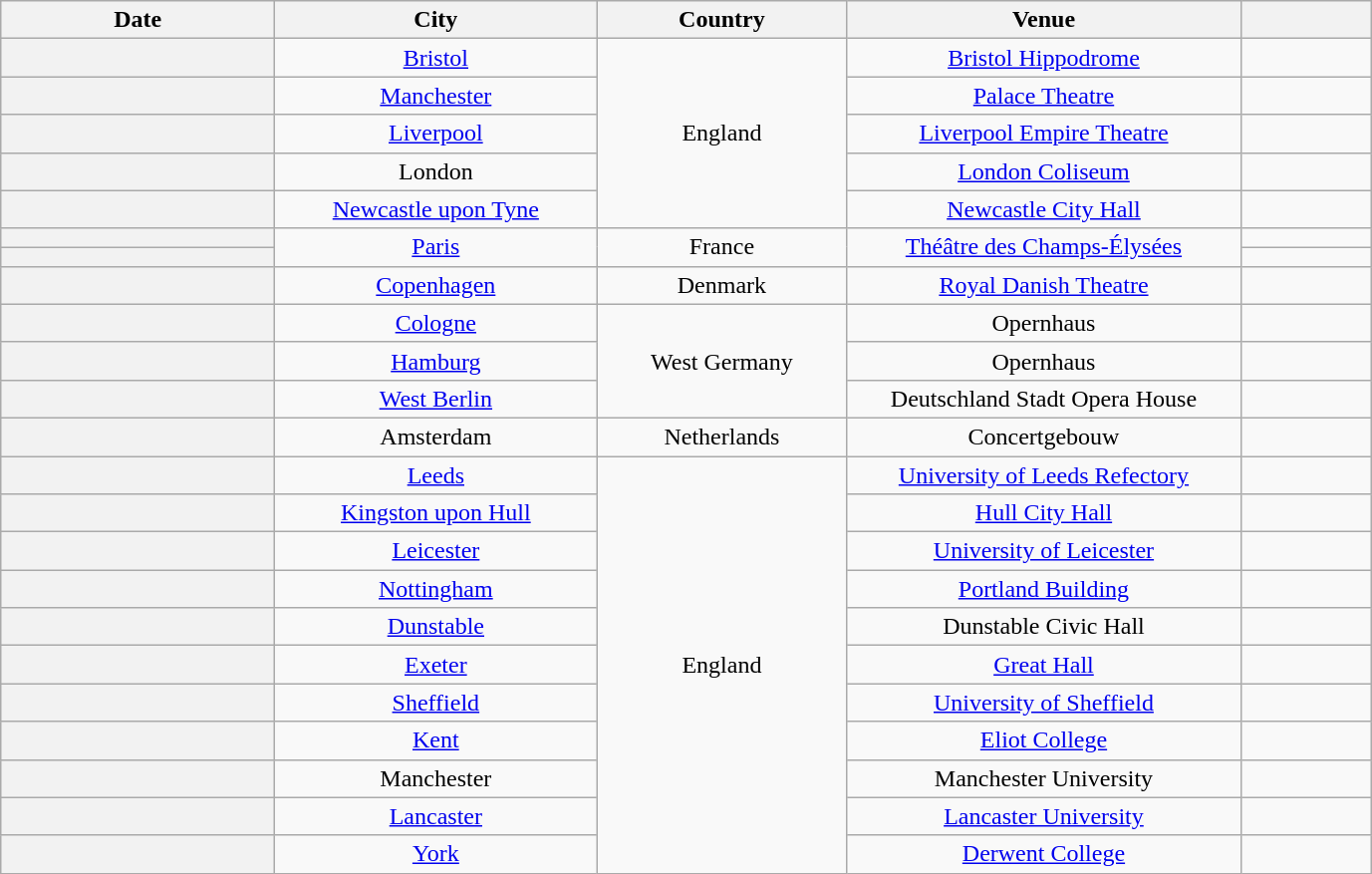<table class="wikitable sortable plainrowheaders" style="text-align:center;">
<tr>
<th scope="col" style="width:11em;">Date</th>
<th scope="col" style="width:13em;">City</th>
<th scope="col" style="width:10em;">Country</th>
<th scope="col" style="width:16em;">Venue</th>
<th scope="col" style="width:5em;" class="unsortable"></th>
</tr>
<tr>
<th scope="row"></th>
<td><a href='#'>Bristol</a></td>
<td rowspan="5">England</td>
<td><a href='#'>Bristol Hippodrome</a></td>
<td></td>
</tr>
<tr>
<th scope="row"></th>
<td><a href='#'>Manchester</a></td>
<td><a href='#'>Palace Theatre</a></td>
<td></td>
</tr>
<tr>
<th scope="row"></th>
<td><a href='#'>Liverpool</a></td>
<td><a href='#'>Liverpool Empire Theatre</a></td>
<td></td>
</tr>
<tr>
<th scope="row"></th>
<td>London</td>
<td><a href='#'>London Coliseum</a></td>
<td></td>
</tr>
<tr>
<th scope="row"></th>
<td><a href='#'>Newcastle upon Tyne</a></td>
<td><a href='#'>Newcastle City Hall</a></td>
<td></td>
</tr>
<tr>
<th scope="row"></th>
<td rowspan="2"><a href='#'>Paris</a></td>
<td rowspan="2">France</td>
<td rowspan="2"><a href='#'>Théâtre des Champs-Élysées</a></td>
<td></td>
</tr>
<tr>
<th scope="row"></th>
<td></td>
</tr>
<tr>
<th scope="row"></th>
<td><a href='#'>Copenhagen</a></td>
<td>Denmark</td>
<td><a href='#'>Royal Danish Theatre</a></td>
<td></td>
</tr>
<tr>
<th scope="row"></th>
<td><a href='#'>Cologne</a></td>
<td rowspan="3">West Germany</td>
<td>Opernhaus</td>
<td></td>
</tr>
<tr>
<th scope="row"></th>
<td><a href='#'>Hamburg</a></td>
<td>Opernhaus</td>
<td></td>
</tr>
<tr>
<th scope="row"></th>
<td><a href='#'>West Berlin</a></td>
<td>Deutschland Stadt Opera House</td>
<td></td>
</tr>
<tr>
<th scope="row"></th>
<td>Amsterdam</td>
<td>Netherlands</td>
<td>Concertgebouw</td>
<td></td>
</tr>
<tr>
<th scope="row"></th>
<td><a href='#'>Leeds</a></td>
<td rowspan="11">England</td>
<td><a href='#'>University of Leeds Refectory</a></td>
<td></td>
</tr>
<tr>
<th scope="row"></th>
<td><a href='#'>Kingston upon Hull</a></td>
<td><a href='#'>Hull City Hall</a></td>
<td></td>
</tr>
<tr>
<th scope="row"></th>
<td><a href='#'>Leicester</a></td>
<td><a href='#'>University of Leicester</a></td>
<td></td>
</tr>
<tr>
<th scope="row"></th>
<td><a href='#'>Nottingham</a></td>
<td><a href='#'>Portland Building</a></td>
<td></td>
</tr>
<tr>
<th scope="row"></th>
<td><a href='#'>Dunstable</a></td>
<td>Dunstable Civic Hall</td>
<td></td>
</tr>
<tr>
<th scope="row"></th>
<td><a href='#'>Exeter</a></td>
<td><a href='#'>Great Hall</a></td>
<td></td>
</tr>
<tr>
<th scope="row"></th>
<td><a href='#'>Sheffield</a></td>
<td><a href='#'>University of Sheffield</a></td>
<td></td>
</tr>
<tr>
<th scope="row"></th>
<td><a href='#'>Kent</a></td>
<td><a href='#'>Eliot College</a></td>
<td></td>
</tr>
<tr>
<th scope="row"></th>
<td>Manchester</td>
<td>Manchester University</td>
<td></td>
</tr>
<tr>
<th scope="row"></th>
<td><a href='#'>Lancaster</a></td>
<td><a href='#'>Lancaster University</a></td>
<td></td>
</tr>
<tr>
<th scope="row"></th>
<td><a href='#'>York</a></td>
<td><a href='#'>Derwent College</a></td>
<td></td>
</tr>
</table>
